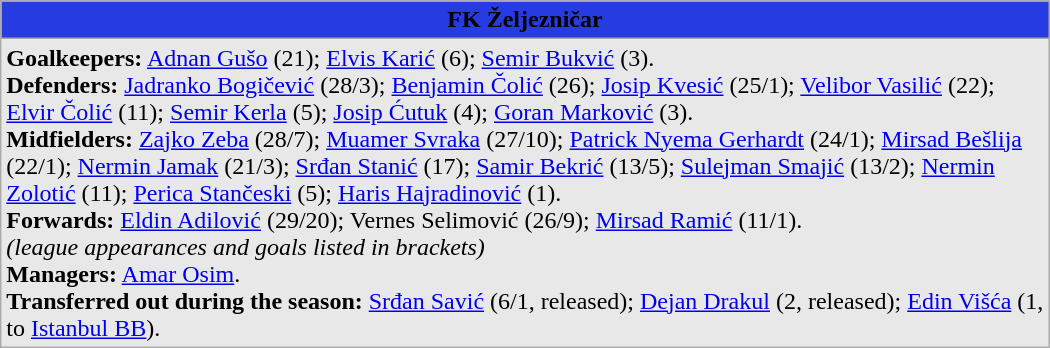<table class="wikitable" style="width:700px;">
<tr style="background:#273be2;">
<td style="text-align:center; width:625px;"><span> <strong>FK Željezničar</strong> </span></td>
</tr>
<tr style="background:#e8e8e8; text-align:left;">
<td><strong>Goalkeepers:</strong> <a href='#'>Adnan Gušo</a> (21); <a href='#'>Elvis Karić</a> (6); <a href='#'>Semir Bukvić</a> (3).<br><strong>Defenders:</strong> <a href='#'>Jadranko Bogičević</a> (28/3); <a href='#'>Benjamin Čolić</a> (26); <a href='#'>Josip Kvesić</a> (25/1); <a href='#'>Velibor Vasilić</a> (22); <a href='#'>Elvir Čolić</a> (11); <a href='#'>Semir Kerla</a> (5); <a href='#'>Josip Ćutuk</a> (4);  <a href='#'>Goran Marković</a> (3).<br><strong>Midfielders:</strong> <a href='#'>Zajko Zeba</a> (28/7); <a href='#'>Muamer Svraka</a> (27/10);  <a href='#'>Patrick Nyema Gerhardt</a> (24/1); <a href='#'>Mirsad Bešlija</a> (22/1); <a href='#'>Nermin Jamak</a> (21/3); <a href='#'>Srđan Stanić</a> (17); <a href='#'>Samir Bekrić</a> (13/5); <a href='#'>Sulejman Smajić</a> (13/2); <a href='#'>Nermin Zolotić</a> (11);  <a href='#'>Perica Stančeski</a> (5); <a href='#'>Haris Hajradinović</a> (1).<br><strong>Forwards:</strong> <a href='#'>Eldin Adilović</a> (29/20); Vernes Selimović (26/9); <a href='#'>Mirsad Ramić</a> (11/1).<br><em>(league appearances and goals listed in brackets)</em><br><strong>Managers:</strong> <a href='#'>Amar Osim</a>.<br><strong>Transferred out during the season:</strong> <a href='#'>Srđan Savić</a> (6/1, released); <a href='#'>Dejan Drakul</a> (2, released); <a href='#'>Edin Višća</a> (1, to <a href='#'>Istanbul BB</a>).</td>
</tr>
</table>
